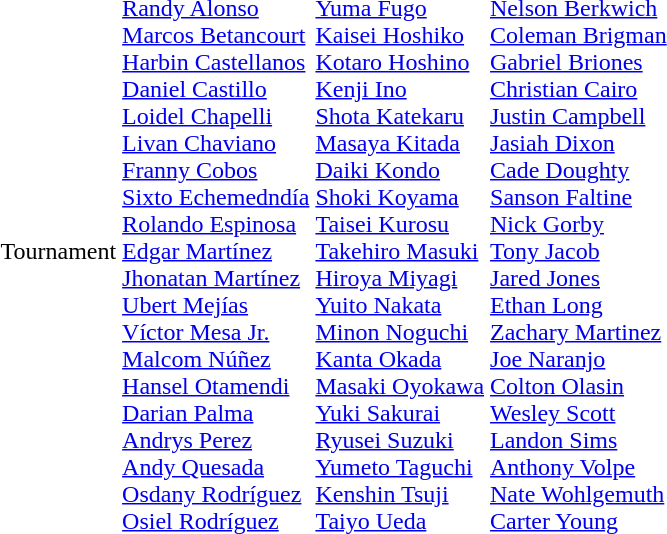<table>
<tr>
<td>Tournament</td>
<td><br><a href='#'>Randy Alonso</a><br><a href='#'>Marcos Betancourt</a><br><a href='#'>Harbin Castellanos</a><br><a href='#'>Daniel Castillo</a><br><a href='#'>Loidel Chapelli</a><br><a href='#'>Livan Chaviano</a><br><a href='#'>Franny Cobos</a><br><a href='#'>Sixto Echemedndía</a><br><a href='#'>Rolando Espinosa</a><br><a href='#'>Edgar Martínez</a><br><a href='#'>Jhonatan Martínez</a><br><a href='#'>Ubert Mejías</a><br><a href='#'>Víctor Mesa Jr.</a><br><a href='#'>Malcom Núñez</a><br><a href='#'>Hansel Otamendi</a><br><a href='#'>Darian Palma</a><br><a href='#'>Andrys Perez</a><br><a href='#'>Andy Quesada</a><br><a href='#'>Osdany Rodríguez</a><br><a href='#'>Osiel Rodríguez</a></td>
<td><br><a href='#'>Yuma Fugo</a><br><a href='#'>Kaisei Hoshiko</a><br><a href='#'>Kotaro Hoshino</a><br><a href='#'>Kenji Ino</a><br><a href='#'>Shota Katekaru</a><br><a href='#'>Masaya Kitada</a><br><a href='#'>Daiki Kondo</a><br><a href='#'>Shoki Koyama</a><br><a href='#'>Taisei Kurosu</a><br><a href='#'>Takehiro Masuki</a><br><a href='#'>Hiroya Miyagi</a><br><a href='#'>Yuito Nakata</a><br><a href='#'>Minon Noguchi</a><br><a href='#'>Kanta Okada</a><br><a href='#'>Masaki Oyokawa</a><br><a href='#'>Yuki Sakurai</a><br><a href='#'>Ryusei Suzuki</a><br><a href='#'>Yumeto Taguchi</a><br><a href='#'>Kenshin Tsuji</a><br><a href='#'>Taiyo Ueda</a></td>
<td><br><a href='#'>Nelson Berkwich</a><br><a href='#'>Coleman Brigman</a><br><a href='#'>Gabriel Briones</a><br><a href='#'>Christian Cairo</a><br><a href='#'>Justin Campbell</a><br><a href='#'>Jasiah Dixon</a><br><a href='#'>Cade Doughty</a><br><a href='#'>Sanson Faltine</a><br><a href='#'>Nick Gorby</a><br><a href='#'>Tony Jacob</a><br><a href='#'>Jared Jones</a><br><a href='#'>Ethan Long</a><br><a href='#'>Zachary Martinez</a><br><a href='#'>Joe Naranjo</a><br><a href='#'>Colton Olasin</a><br><a href='#'>Wesley Scott</a><br><a href='#'>Landon Sims</a><br><a href='#'>Anthony Volpe</a><br><a href='#'>Nate Wohlgemuth</a><br><a href='#'>Carter Young</a></td>
</tr>
</table>
